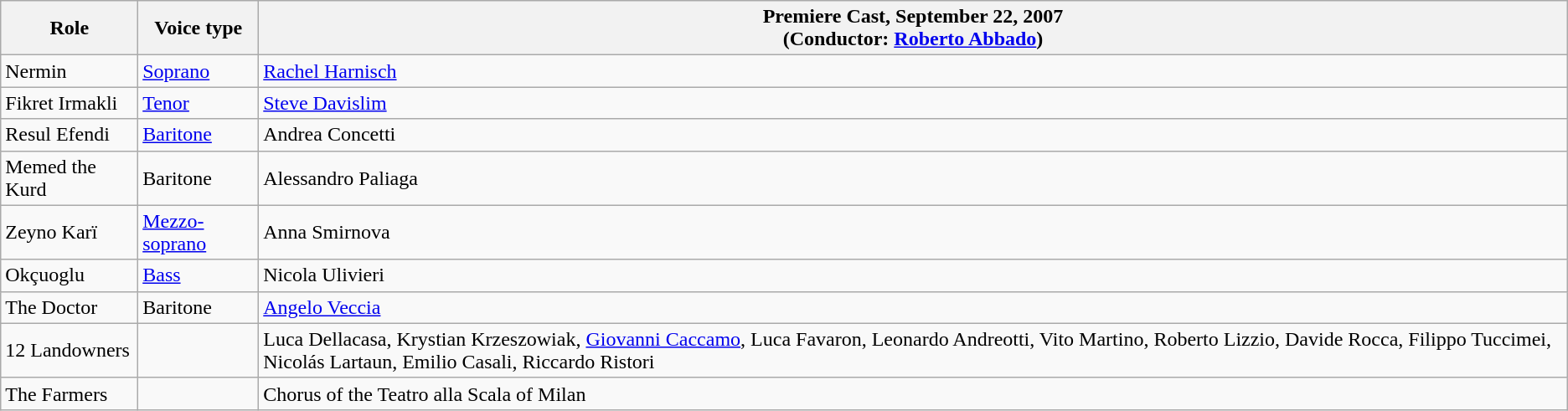<table class="wikitable">
<tr>
<th>Role</th>
<th>Voice type</th>
<th>Premiere Cast, September 22, 2007<br>(Conductor: <a href='#'>Roberto Abbado</a>)</th>
</tr>
<tr>
<td>Nermin</td>
<td><a href='#'>Soprano</a></td>
<td><a href='#'>Rachel Harnisch</a></td>
</tr>
<tr>
<td>Fikret Irmakli</td>
<td><a href='#'>Tenor</a></td>
<td><a href='#'>Steve Davislim</a></td>
</tr>
<tr>
<td>Resul Efendi</td>
<td><a href='#'>Baritone</a></td>
<td>Andrea Concetti</td>
</tr>
<tr>
<td>Memed the Kurd</td>
<td>Baritone</td>
<td>Alessandro Paliaga</td>
</tr>
<tr>
<td>Zeyno Karï</td>
<td><a href='#'>Mezzo-soprano</a></td>
<td>Anna Smirnova</td>
</tr>
<tr>
<td>Okçuoglu</td>
<td><a href='#'>Bass</a></td>
<td>Nicola Ulivieri</td>
</tr>
<tr>
<td>The Doctor</td>
<td>Baritone</td>
<td><a href='#'>Angelo Veccia</a></td>
</tr>
<tr>
<td>12 Landowners</td>
<td></td>
<td>Luca Dellacasa, Krystian Krzeszowiak, <a href='#'>Giovanni Caccamo</a>, Luca Favaron, Leonardo Andreotti, Vito Martino, Roberto Lizzio, Davide Rocca, Filippo Tuccimei, Nicolás Lartaun, Emilio Casali, Riccardo Ristori</td>
</tr>
<tr>
<td>The Farmers</td>
<td></td>
<td>Chorus of the Teatro alla Scala of Milan</td>
</tr>
</table>
